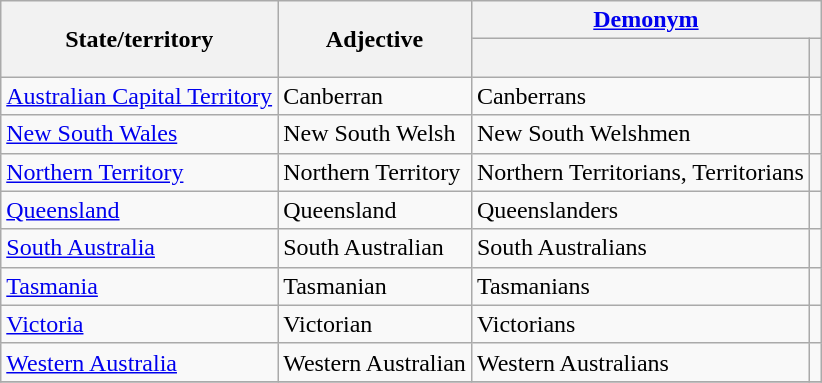<table class="wikitable">
<tr>
<th rowspan="2">State/territory</th>
<th rowspan="2">Adjective</th>
<th colspan="2"><a href='#'>Demonym</a></th>
</tr>
<tr>
<th> </th>
<th></th>
</tr>
<tr>
<td><a href='#'>Australian Capital Territory</a></td>
<td>Canberran</td>
<td>Canberrans</td>
<td></td>
</tr>
<tr>
<td><a href='#'>New South Wales</a></td>
<td>New South Welsh</td>
<td>New South Welshmen</td>
<td></td>
</tr>
<tr>
<td><a href='#'>Northern Territory</a></td>
<td>Northern Territory</td>
<td>Northern Territorians, Territorians</td>
<td></td>
</tr>
<tr>
<td><a href='#'>Queensland</a></td>
<td>Queensland</td>
<td>Queenslanders</td>
<td></td>
</tr>
<tr>
<td><a href='#'>South Australia</a></td>
<td>South Australian</td>
<td>South Australians</td>
<td></td>
</tr>
<tr>
<td><a href='#'>Tasmania</a></td>
<td>Tasmanian</td>
<td>Tasmanians</td>
<td></td>
</tr>
<tr>
<td><a href='#'>Victoria</a></td>
<td>Victorian</td>
<td>Victorians</td>
<td></td>
</tr>
<tr>
<td><a href='#'>Western Australia</a></td>
<td>Western Australian</td>
<td>Western Australians</td>
<td></td>
</tr>
<tr>
</tr>
</table>
